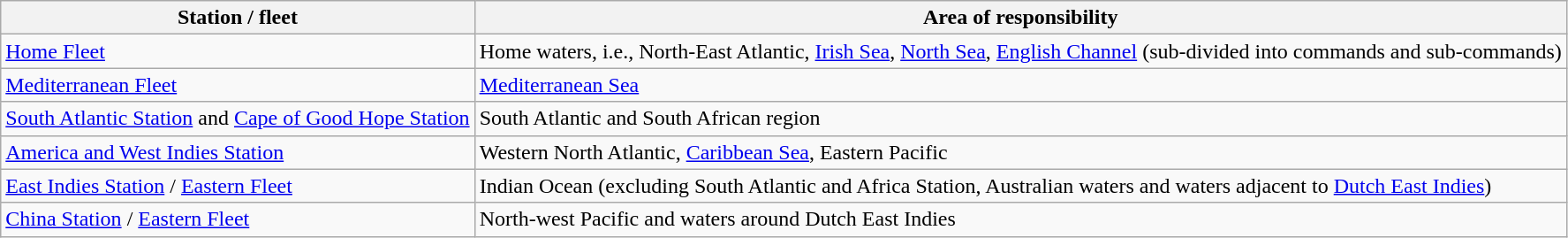<table class="wikitable">
<tr>
<th>Station / fleet</th>
<th>Area of responsibility</th>
</tr>
<tr>
<td><a href='#'>Home Fleet</a></td>
<td>Home waters, i.e., North-East Atlantic, <a href='#'>Irish Sea</a>, <a href='#'>North Sea</a>, <a href='#'>English Channel</a> (sub-divided into commands and sub-commands)</td>
</tr>
<tr>
<td><a href='#'>Mediterranean Fleet</a></td>
<td><a href='#'>Mediterranean Sea</a></td>
</tr>
<tr>
<td><a href='#'>South Atlantic Station</a> and <a href='#'>Cape of Good Hope Station</a></td>
<td>South Atlantic and South African region</td>
</tr>
<tr>
<td><a href='#'>America and West Indies Station</a></td>
<td>Western North Atlantic, <a href='#'>Caribbean Sea</a>, Eastern Pacific</td>
</tr>
<tr>
<td><a href='#'>East Indies Station</a> / <a href='#'>Eastern Fleet</a></td>
<td>Indian Ocean (excluding South Atlantic and Africa Station, Australian waters and waters adjacent to <a href='#'>Dutch East Indies</a>)</td>
</tr>
<tr>
<td><a href='#'>China Station</a> / <a href='#'>Eastern Fleet</a></td>
<td>North-west Pacific and waters around Dutch East Indies</td>
</tr>
</table>
